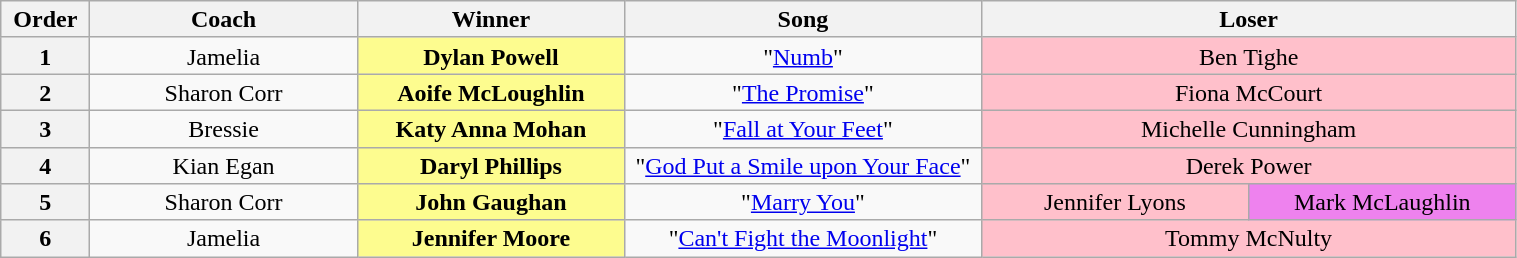<table class="wikitable" style="text-align:center; line-height:17px; width:80%;">
<tr>
<th scope="col" width="05%">Order</th>
<th scope="col" width="15%">Coach</th>
<th width="15%">Winner</th>
<th width="20%">Song</th>
<th colspan="2" width="10%">Loser</th>
</tr>
<tr>
<th scope="col">1</th>
<td>Jamelia</td>
<td width="15%" style="background:#fdfc8f;"><strong>Dylan Powell</strong></td>
<td>"<a href='#'>Numb</a>"</td>
<td colspan="2" width="15%" style="background:pink">Ben Tighe</td>
</tr>
<tr>
<th scope="col">2</th>
<td>Sharon Corr</td>
<td width="15%" style="background:#fdfc8f;"><strong>Aoife McLoughlin</strong></td>
<td>"<a href='#'>The Promise</a>"</td>
<td colspan="2" width="15%" style="background:pink">Fiona McCourt</td>
</tr>
<tr>
<th scope="col">3</th>
<td>Bressie</td>
<td width="15%" style="background:#fdfc8f;"><strong>Katy Anna Mohan</strong></td>
<td>"<a href='#'>Fall at Your Feet</a>"</td>
<td colspan="2" width="15%" style="background:pink">Michelle Cunningham</td>
</tr>
<tr>
<th scope="col">4</th>
<td>Kian Egan</td>
<td width="15%" style="background:#fdfc8f;"><strong>Daryl Phillips</strong></td>
<td>"<a href='#'>God Put a Smile upon Your Face</a>"</td>
<td colspan="2" width="15%" style="background:pink">Derek Power</td>
</tr>
<tr>
<th scope="col">5</th>
<td>Sharon Corr</td>
<td width="15%" style="background:#fdfc8f;"><strong>John Gaughan</strong></td>
<td>"<a href='#'>Marry You</a>"</td>
<td width="15%" style="background:pink">Jennifer Lyons</td>
<td width="15%" style="background:violet">Mark McLaughlin</td>
</tr>
<tr>
<th scope="col">6</th>
<td>Jamelia</td>
<td width="15%" style="background:#fdfc8f;"><strong>Jennifer Moore</strong></td>
<td>"<a href='#'>Can't Fight the Moonlight</a>"</td>
<td colspan="2" width="15%" style="background:pink">Tommy McNulty</td>
</tr>
</table>
